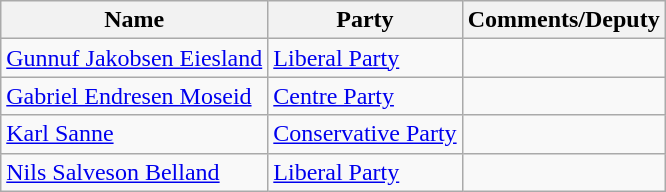<table class="wikitable">
<tr>
<th>Name</th>
<th>Party</th>
<th>Comments/Deputy</th>
</tr>
<tr>
<td><a href='#'>Gunnuf Jakobsen Eiesland</a></td>
<td><a href='#'>Liberal Party</a></td>
<td></td>
</tr>
<tr>
<td><a href='#'>Gabriel Endresen Moseid</a></td>
<td><a href='#'>Centre Party</a></td>
<td></td>
</tr>
<tr>
<td><a href='#'>Karl Sanne</a></td>
<td><a href='#'>Conservative Party</a></td>
<td></td>
</tr>
<tr>
<td><a href='#'>Nils Salveson Belland</a></td>
<td><a href='#'>Liberal Party</a></td>
<td></td>
</tr>
</table>
